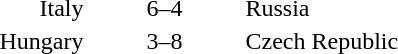<table style="text-align:center">
<tr>
<th width=200></th>
<th width=100></th>
<th width=200></th>
</tr>
<tr>
<td align=right>Italy </td>
<td>6–4</td>
<td align=left> Russia</td>
</tr>
<tr>
<td align=right>Hungary </td>
<td>3–8</td>
<td align=left> Czech Republic</td>
</tr>
</table>
